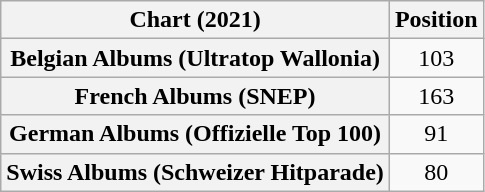<table class="wikitable sortable plainrowheaders" style="text-align:center">
<tr>
<th scope="col">Chart (2021)</th>
<th scope="col">Position</th>
</tr>
<tr>
<th scope="row">Belgian Albums (Ultratop Wallonia)</th>
<td>103</td>
</tr>
<tr>
<th scope="row">French Albums (SNEP)</th>
<td>163</td>
</tr>
<tr>
<th scope="row">German Albums (Offizielle Top 100)</th>
<td>91</td>
</tr>
<tr>
<th scope="row">Swiss Albums (Schweizer Hitparade)</th>
<td>80</td>
</tr>
</table>
